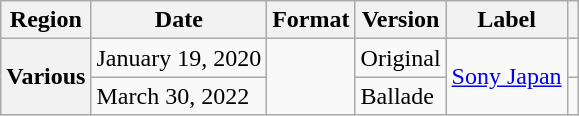<table class="wikitable plainrowheaders">
<tr>
<th scope="col">Region</th>
<th scope="col">Date</th>
<th scope="col">Format</th>
<th scope="col">Version</th>
<th scope="col">Label</th>
<th scope="col"></th>
</tr>
<tr>
<th scope="row" rowspan="2">Various</th>
<td>January 19, 2020</td>
<td rowspan="2"></td>
<td>Original</td>
<td rowspan="2"><a href='#'>Sony Japan</a></td>
<td style="text-align:center"></td>
</tr>
<tr>
<td>March 30, 2022</td>
<td>Ballade</td>
<td style="text-align:center"></td>
</tr>
</table>
